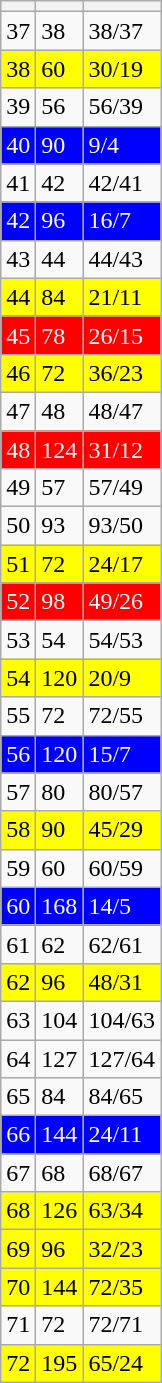<table class="wikitable">
<tr>
<th></th>
<th></th>
<th></th>
</tr>
<tr>
<td>37</td>
<td>38</td>
<td>38/37</td>
</tr>
<tr style="background: yellow; color: black;">
<td>38</td>
<td>60</td>
<td>30/19</td>
</tr>
<tr>
<td>39</td>
<td>56</td>
<td>56/39</td>
</tr>
<tr style="background: blue; color: white;">
<td>40</td>
<td>90</td>
<td>9/4</td>
</tr>
<tr>
<td>41</td>
<td>42</td>
<td>42/41</td>
</tr>
<tr style="background: blue; color: white;">
<td>42</td>
<td>96</td>
<td>16/7</td>
</tr>
<tr>
<td>43</td>
<td>44</td>
<td>44/43</td>
</tr>
<tr style="background: yellow; color: black;">
<td>44</td>
<td>84</td>
<td>21/11</td>
</tr>
<tr style="background: red; color: white;">
<td>45</td>
<td>78</td>
<td>26/15</td>
</tr>
<tr style="background: yellow; color: black;">
<td>46</td>
<td>72</td>
<td>36/23</td>
</tr>
<tr>
<td>47</td>
<td>48</td>
<td>48/47</td>
</tr>
<tr style="background: red; color: white;">
<td>48</td>
<td>124</td>
<td>31/12</td>
</tr>
<tr>
<td>49</td>
<td>57</td>
<td>57/49</td>
</tr>
<tr>
<td>50</td>
<td>93</td>
<td>93/50</td>
</tr>
<tr style="background: yellow; color: black;">
<td>51</td>
<td>72</td>
<td>24/17</td>
</tr>
<tr style="background: red; color: white;">
<td>52</td>
<td>98</td>
<td>49/26</td>
</tr>
<tr>
<td>53</td>
<td>54</td>
<td>54/53</td>
</tr>
<tr style="background: yellow; color: black;">
<td>54</td>
<td>120</td>
<td>20/9</td>
</tr>
<tr>
<td>55</td>
<td>72</td>
<td>72/55</td>
</tr>
<tr style="background: blue; color: white;">
<td>56</td>
<td>120</td>
<td>15/7</td>
</tr>
<tr>
<td>57</td>
<td>80</td>
<td>80/57</td>
</tr>
<tr style="background: yellow; color: black;">
<td>58</td>
<td>90</td>
<td>45/29</td>
</tr>
<tr>
<td>59</td>
<td>60</td>
<td>60/59</td>
</tr>
<tr style="background: blue; color: white;">
<td>60</td>
<td>168</td>
<td>14/5</td>
</tr>
<tr>
<td>61</td>
<td>62</td>
<td>62/61</td>
</tr>
<tr style="background: yellow; color: black;">
<td>62</td>
<td>96</td>
<td>48/31</td>
</tr>
<tr>
<td>63</td>
<td>104</td>
<td>104/63</td>
</tr>
<tr>
<td>64</td>
<td>127</td>
<td>127/64</td>
</tr>
<tr>
<td>65</td>
<td>84</td>
<td>84/65</td>
</tr>
<tr style="background: blue; color: white;">
<td>66</td>
<td>144</td>
<td>24/11</td>
</tr>
<tr>
<td>67</td>
<td>68</td>
<td>68/67</td>
</tr>
<tr style="background: yellow; color: black;">
<td>68</td>
<td>126</td>
<td>63/34</td>
</tr>
<tr style="background: yellow; color: black;">
<td>69</td>
<td>96</td>
<td>32/23</td>
</tr>
<tr style="background: yellow; color: black;">
<td>70</td>
<td>144</td>
<td>72/35</td>
</tr>
<tr>
<td>71</td>
<td>72</td>
<td>72/71</td>
</tr>
<tr style="background: yellow; color: black;">
<td>72</td>
<td>195</td>
<td>65/24</td>
</tr>
</table>
